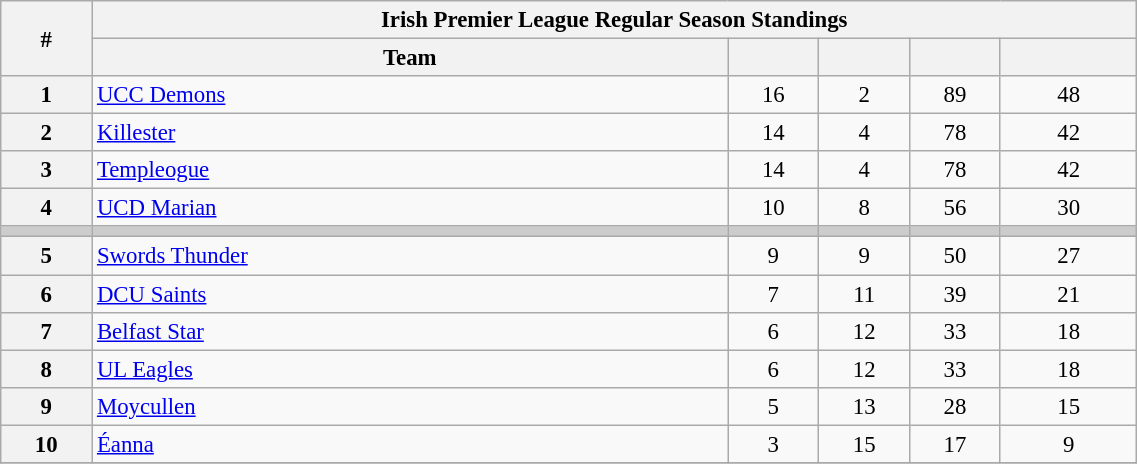<table class="wikitable" width="60%" style="font-size:95%; text-align:center">
<tr>
<th width="5%" rowspan=2>#</th>
<th colspan="5" align="center"><strong>Irish Premier League Regular Season Standings</strong></th>
</tr>
<tr>
<th width="35%">Team</th>
<th width="5%"></th>
<th width="5%"></th>
<th width="5%"></th>
<th width="7.5%"></th>
</tr>
<tr>
<th>1</th>
<td align=left><a href='#'>UCC Demons</a></td>
<td>16</td>
<td>2</td>
<td>89</td>
<td>48</td>
</tr>
<tr>
<th>2</th>
<td align=left><a href='#'>Killester</a></td>
<td>14</td>
<td>4</td>
<td>78</td>
<td>42</td>
</tr>
<tr>
<th>3</th>
<td align=left><a href='#'>Templeogue</a></td>
<td>14</td>
<td>4</td>
<td>78</td>
<td>42</td>
</tr>
<tr>
<th>4</th>
<td align=left><a href='#'>UCD Marian</a></td>
<td>10</td>
<td>8</td>
<td>56</td>
<td>30</td>
</tr>
<tr bgcolor="#cccccc">
<td></td>
<td></td>
<td></td>
<td></td>
<td></td>
<td></td>
</tr>
<tr>
<th>5</th>
<td align=left><a href='#'>Swords Thunder</a></td>
<td>9</td>
<td>9</td>
<td>50</td>
<td>27</td>
</tr>
<tr>
<th>6</th>
<td align=left><a href='#'>DCU Saints</a></td>
<td>7</td>
<td>11</td>
<td>39</td>
<td>21</td>
</tr>
<tr>
<th>7</th>
<td align=left><a href='#'>Belfast Star</a></td>
<td>6</td>
<td>12</td>
<td>33</td>
<td>18</td>
</tr>
<tr>
<th>8</th>
<td align=left><a href='#'>UL Eagles</a></td>
<td>6</td>
<td>12</td>
<td>33</td>
<td>18</td>
</tr>
<tr>
<th>9</th>
<td align=left><a href='#'>Moycullen</a></td>
<td>5</td>
<td>13</td>
<td>28</td>
<td>15</td>
</tr>
<tr>
<th>10</th>
<td align=left><a href='#'>Éanna</a></td>
<td>3</td>
<td>15</td>
<td>17</td>
<td>9</td>
</tr>
<tr>
</tr>
</table>
